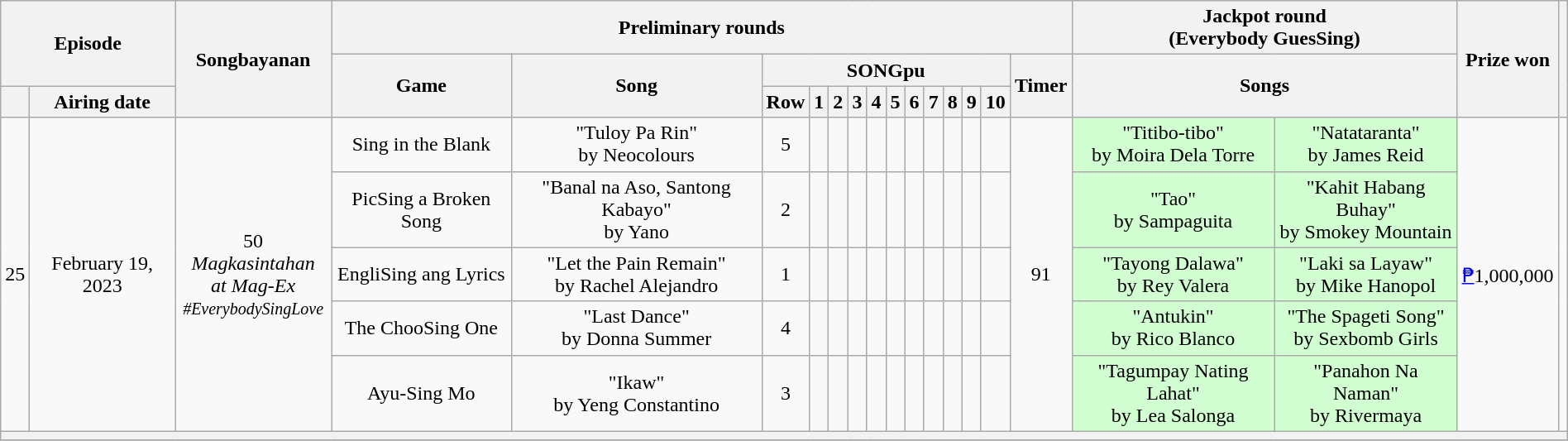<table class="wikitable mw-collapsible mw-collapsed" style="text-align:center; width:100%">
<tr>
<th colspan=2 rowspan=2>Episode</th>
<th rowspan=3>Songbayanan</th>
<th colspan=14>Preliminary rounds</th>
<th colspan=2>Jackpot round<br>(Everybody GuesSing)</th>
<th rowspan=3>Prize won</th>
<th rowspan=3></th>
</tr>
<tr>
<th rowspan=2>Game</th>
<th rowspan=2>Song</th>
<th colspan=11>SONGpu</th>
<th rowspan=2>Timer</th>
<th colspan=2 rowspan=2>Songs</th>
</tr>
<tr>
<th></th>
<th>Airing date</th>
<th>Row</th>
<th>1</th>
<th>2</th>
<th>3</th>
<th>4</th>
<th>5</th>
<th>6</th>
<th>7</th>
<th>8</th>
<th>9</th>
<th>10</th>
</tr>
<tr>
<td rowspan=5>25</td>
<td rowspan=5>February 19, 2023</td>
<td rowspan=5>50 <em>Magkasintahan<br>at Mag-Ex</em><br><small><em>#EverybodySingLove</em></small></td>
<td>Sing in the Blank</td>
<td>"Tuloy Pa Rin"<br>by Neocolours</td>
<td>5</td>
<td></td>
<td></td>
<td></td>
<td></td>
<td></td>
<td></td>
<td></td>
<td></td>
<td></td>
<td></td>
<td rowspan=5>91 </td>
<td bgcolor=D2FFD2>"Titibo-tibo"<br>by Moira Dela Torre</td>
<td bgcolor=D2FFD2>"Natataranta"<br>by James Reid</td>
<td rowspan=5><a href='#'>₱</a>1,000,000</td>
<td rowspan=5></td>
</tr>
<tr>
<td>PicSing a Broken Song</td>
<td>"Banal na Aso, Santong Kabayo"<br>by Yano</td>
<td>2</td>
<td></td>
<td></td>
<td></td>
<td></td>
<td></td>
<td></td>
<td></td>
<td></td>
<td></td>
<td></td>
<td bgcolor=D2FFD2>"Tao"<br>by Sampaguita</td>
<td bgcolor=D2FFD2>"Kahit Habang Buhay"<br>by Smokey Mountain</td>
</tr>
<tr>
<td>EngliSing ang Lyrics</td>
<td>"Let the Pain Remain"<br>by Rachel Alejandro</td>
<td>1</td>
<td></td>
<td></td>
<td></td>
<td></td>
<td></td>
<td></td>
<td></td>
<td></td>
<td></td>
<td></td>
<td bgcolor=D2FFD2>"Tayong Dalawa"<br>by Rey Valera</td>
<td bgcolor=D2FFD2>"Laki sa Layaw"<br>by Mike Hanopol</td>
</tr>
<tr>
<td>The ChooSing One</td>
<td>"Last Dance"<br>by Donna Summer</td>
<td>4</td>
<td></td>
<td></td>
<td></td>
<td></td>
<td></td>
<td></td>
<td></td>
<td></td>
<td></td>
<td></td>
<td bgcolor=D2FFD2>"Antukin"<br>by Rico Blanco</td>
<td bgcolor=D2FFD2>"The Spageti Song"<br>by Sexbomb Girls</td>
</tr>
<tr>
<td>Ayu-Sing Mo</td>
<td>"Ikaw"<br>by Yeng Constantino</td>
<td>3</td>
<td></td>
<td></td>
<td></td>
<td></td>
<td></td>
<td></td>
<td></td>
<td></td>
<td></td>
<td></td>
<td bgcolor=D2FFD2>"Tagumpay Nating Lahat"<br>by Lea Salonga</td>
<td bgcolor=D2FFD2>"Panahon Na Naman"<br>by Rivermaya</td>
</tr>
<tr>
<th colspan=21 bgcolor=555></th>
</tr>
<tr>
</tr>
</table>
